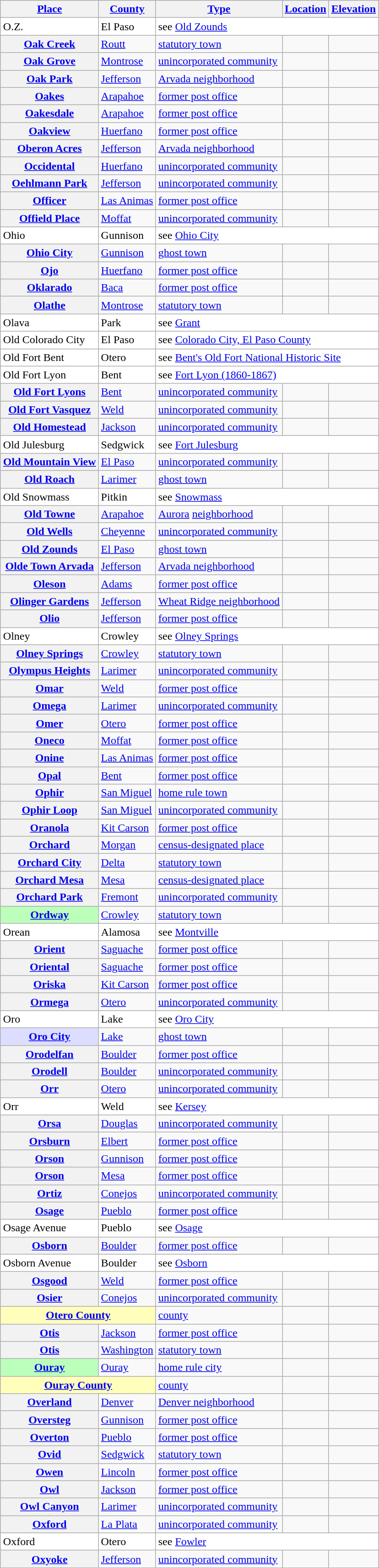<table class="wikitable sortable plainrowheaders" style="margin:auto;">
<tr>
<th scope=col><a href='#'>Place</a></th>
<th scope=col><a href='#'>County</a></th>
<th scope=col><a href='#'>Type</a></th>
<th scope=col><a href='#'>Location</a></th>
<th scope=col><a href='#'>Elevation</a></th>
</tr>
<tr bgcolor=white>
<td>O.Z.</td>
<td>El Paso</td>
<td colspan=3>see <a href='#'>Old Zounds</a></td>
</tr>
<tr>
<th scope=row><a href='#'>Oak Creek</a></th>
<td><a href='#'>Routt</a></td>
<td><a href='#'>statutory town</a></td>
<td></td>
<td align=right></td>
</tr>
<tr>
<th scope=row><a href='#'>Oak Grove</a></th>
<td><a href='#'>Montrose</a></td>
<td><a href='#'>unincorporated community</a></td>
<td></td>
<td align=right></td>
</tr>
<tr>
<th scope=row><a href='#'>Oak Park</a></th>
<td><a href='#'>Jefferson</a></td>
<td><a href='#'>Arvada neighborhood</a></td>
<td></td>
<td align=right></td>
</tr>
<tr>
<th scope=row><a href='#'>Oakes</a></th>
<td><a href='#'>Arapahoe</a></td>
<td><a href='#'>former post office</a></td>
<td></td>
<td></td>
</tr>
<tr>
<th scope=row><a href='#'>Oakesdale</a></th>
<td><a href='#'>Arapahoe</a></td>
<td><a href='#'>former post office</a></td>
<td></td>
<td></td>
</tr>
<tr>
<th scope=row><a href='#'>Oakview</a></th>
<td><a href='#'>Huerfano</a></td>
<td><a href='#'>former post office</a></td>
<td></td>
<td></td>
</tr>
<tr>
<th scope=row><a href='#'>Oberon Acres</a></th>
<td><a href='#'>Jefferson</a></td>
<td><a href='#'>Arvada neighborhood</a></td>
<td></td>
<td align=right></td>
</tr>
<tr>
<th scope=row><a href='#'>Occidental</a></th>
<td><a href='#'>Huerfano</a></td>
<td><a href='#'>unincorporated community</a></td>
<td></td>
<td align=right></td>
</tr>
<tr>
<th scope=row><a href='#'>Oehlmann Park</a></th>
<td><a href='#'>Jefferson</a></td>
<td><a href='#'>unincorporated community</a></td>
<td></td>
<td align=right></td>
</tr>
<tr>
<th scope=row><a href='#'>Officer</a></th>
<td><a href='#'>Las Animas</a></td>
<td><a href='#'>former post office</a></td>
<td></td>
<td></td>
</tr>
<tr>
<th scope=row><a href='#'>Offield Place</a></th>
<td><a href='#'>Moffat</a></td>
<td><a href='#'>unincorporated community</a></td>
<td></td>
<td align=right></td>
</tr>
<tr bgcolor=white>
<td>Ohio</td>
<td>Gunnison</td>
<td colspan=3>see <a href='#'>Ohio City</a></td>
</tr>
<tr>
<th scope=row><a href='#'>Ohio City</a></th>
<td><a href='#'>Gunnison</a></td>
<td><a href='#'>ghost town</a></td>
<td></td>
<td align=right></td>
</tr>
<tr>
<th scope=row><a href='#'>Ojo</a></th>
<td><a href='#'>Huerfano</a></td>
<td><a href='#'>former post office</a></td>
<td></td>
<td></td>
</tr>
<tr>
<th scope=row><a href='#'>Oklarado</a></th>
<td><a href='#'>Baca</a></td>
<td><a href='#'>former post office</a></td>
<td></td>
<td></td>
</tr>
<tr>
<th scope=row><a href='#'>Olathe</a></th>
<td><a href='#'>Montrose</a></td>
<td><a href='#'>statutory town</a></td>
<td></td>
<td align=right></td>
</tr>
<tr bgcolor=white>
<td>Olava</td>
<td>Park</td>
<td colspan=3>see <a href='#'>Grant</a></td>
</tr>
<tr bgcolor=white>
<td>Old Colorado City</td>
<td>El Paso</td>
<td colspan=3>see <a href='#'>Colorado City, El Paso County</a></td>
</tr>
<tr bgcolor=white>
<td>Old Fort Bent</td>
<td>Otero</td>
<td colspan=3>see <a href='#'>Bent's Old Fort National Historic Site</a></td>
</tr>
<tr bgcolor=white>
<td>Old Fort Lyon</td>
<td>Bent</td>
<td colspan=3>see <a href='#'>Fort Lyon (1860-1867)</a></td>
</tr>
<tr>
<th scope=row><a href='#'>Old Fort Lyons</a></th>
<td><a href='#'>Bent</a></td>
<td><a href='#'>unincorporated community</a></td>
<td></td>
<td align=right></td>
</tr>
<tr>
<th scope=row><a href='#'>Old Fort Vasquez</a></th>
<td><a href='#'>Weld</a></td>
<td><a href='#'>unincorporated community</a></td>
<td></td>
<td align=right></td>
</tr>
<tr>
<th scope=row><a href='#'>Old Homestead</a></th>
<td><a href='#'>Jackson</a></td>
<td><a href='#'>unincorporated community</a></td>
<td></td>
<td align=right></td>
</tr>
<tr bgcolor=white>
<td>Old Julesburg</td>
<td>Sedgwick</td>
<td colspan=3>see <a href='#'>Fort Julesburg</a></td>
</tr>
<tr>
<th scope=row><a href='#'>Old Mountain View</a></th>
<td><a href='#'>El Paso</a></td>
<td><a href='#'>unincorporated community</a></td>
<td></td>
<td align=right></td>
</tr>
<tr>
<th scope=row><a href='#'>Old Roach</a></th>
<td><a href='#'>Larimer</a></td>
<td><a href='#'>ghost town</a></td>
<td></td>
<td align=right></td>
</tr>
<tr bgcolor=white>
<td>Old Snowmass</td>
<td>Pitkin</td>
<td colspan=3>see <a href='#'>Snowmass</a></td>
</tr>
<tr>
<th scope=row><a href='#'>Old Towne</a></th>
<td><a href='#'>Arapahoe</a></td>
<td><a href='#'>Aurora</a> <a href='#'>neighborhood</a></td>
<td></td>
<td align=right></td>
</tr>
<tr>
<th scope=row><a href='#'>Old Wells</a></th>
<td><a href='#'>Cheyenne</a></td>
<td><a href='#'>unincorporated community</a></td>
<td></td>
<td align=right></td>
</tr>
<tr>
<th scope=row><a href='#'>Old Zounds</a></th>
<td><a href='#'>El Paso</a></td>
<td><a href='#'>ghost town</a></td>
<td></td>
<td></td>
</tr>
<tr>
<th scope=row><a href='#'>Olde Town Arvada</a></th>
<td><a href='#'>Jefferson</a></td>
<td><a href='#'>Arvada neighborhood</a></td>
<td></td>
<td></td>
</tr>
<tr>
<th scope=row><a href='#'>Oleson</a></th>
<td><a href='#'>Adams</a></td>
<td><a href='#'>former post office</a></td>
<td></td>
<td></td>
</tr>
<tr>
<th scope=row><a href='#'>Olinger Gardens</a></th>
<td><a href='#'>Jefferson</a></td>
<td><a href='#'>Wheat Ridge neighborhood</a></td>
<td></td>
<td align=right></td>
</tr>
<tr>
<th scope=row><a href='#'>Olio</a></th>
<td><a href='#'>Jefferson</a></td>
<td><a href='#'>former post office</a></td>
<td></td>
<td></td>
</tr>
<tr bgcolor=white>
<td>Olney</td>
<td>Crowley</td>
<td colspan=3>see <a href='#'>Olney Springs</a></td>
</tr>
<tr>
<th scope=row><a href='#'>Olney Springs</a></th>
<td><a href='#'>Crowley</a></td>
<td><a href='#'>statutory town</a></td>
<td></td>
<td align=right></td>
</tr>
<tr>
<th scope=row><a href='#'>Olympus Heights</a></th>
<td><a href='#'>Larimer</a></td>
<td><a href='#'>unincorporated community</a></td>
<td></td>
<td align=right></td>
</tr>
<tr>
<th scope=row><a href='#'>Omar</a></th>
<td><a href='#'>Weld</a></td>
<td><a href='#'>former post office</a></td>
<td></td>
<td></td>
</tr>
<tr>
<th scope=row><a href='#'>Omega</a></th>
<td><a href='#'>Larimer</a></td>
<td><a href='#'>unincorporated community</a></td>
<td></td>
<td align=right></td>
</tr>
<tr>
<th scope=row><a href='#'>Omer</a></th>
<td><a href='#'>Otero</a></td>
<td><a href='#'>former post office</a></td>
<td></td>
<td></td>
</tr>
<tr>
<th scope=row><a href='#'>Oneco</a></th>
<td><a href='#'>Moffat</a></td>
<td><a href='#'>former post office</a></td>
<td></td>
<td></td>
</tr>
<tr>
<th scope=row><a href='#'>Onine</a></th>
<td><a href='#'>Las Animas</a></td>
<td><a href='#'>former post office</a></td>
<td></td>
<td></td>
</tr>
<tr>
<th scope=row><a href='#'>Opal</a></th>
<td><a href='#'>Bent</a></td>
<td><a href='#'>former post office</a></td>
<td></td>
<td></td>
</tr>
<tr>
<th scope=row><a href='#'>Ophir</a></th>
<td><a href='#'>San Miguel</a></td>
<td><a href='#'>home rule town</a></td>
<td></td>
<td align=right></td>
</tr>
<tr>
<th scope=row><a href='#'>Ophir Loop</a></th>
<td><a href='#'>San Miguel</a></td>
<td><a href='#'>unincorporated community</a></td>
<td></td>
<td align=right></td>
</tr>
<tr>
<th scope=row><a href='#'>Oranola</a></th>
<td><a href='#'>Kit Carson</a></td>
<td><a href='#'>former post office</a></td>
<td></td>
<td></td>
</tr>
<tr>
<th scope=row><a href='#'>Orchard</a></th>
<td><a href='#'>Morgan</a></td>
<td><a href='#'>census-designated place</a></td>
<td></td>
<td align=right></td>
</tr>
<tr>
<th scope=row><a href='#'>Orchard City</a></th>
<td><a href='#'>Delta</a></td>
<td><a href='#'>statutory town</a></td>
<td></td>
<td align=right></td>
</tr>
<tr>
<th scope=row><a href='#'>Orchard Mesa</a></th>
<td><a href='#'>Mesa</a></td>
<td><a href='#'>census-designated place</a></td>
<td></td>
<td align=right></td>
</tr>
<tr>
<th scope=row><a href='#'>Orchard Park</a></th>
<td><a href='#'>Fremont</a></td>
<td><a href='#'>unincorporated community</a></td>
<td></td>
<td align=right></td>
</tr>
<tr>
<th scope=row style="background:#BBFFBB;"><a href='#'>Ordway</a></th>
<td><a href='#'>Crowley</a></td>
<td><a href='#'>statutory town</a></td>
<td></td>
<td align=right></td>
</tr>
<tr bgcolor=white>
<td>Orean</td>
<td>Alamosa</td>
<td colspan=3>see <a href='#'>Montville</a></td>
</tr>
<tr>
<th scope=row><a href='#'>Orient</a></th>
<td><a href='#'>Saguache</a></td>
<td><a href='#'>former post office</a></td>
<td></td>
<td></td>
</tr>
<tr>
<th scope=row><a href='#'>Oriental</a></th>
<td><a href='#'>Saguache</a></td>
<td><a href='#'>former post office</a></td>
<td></td>
<td></td>
</tr>
<tr>
<th scope=row><a href='#'>Oriska</a></th>
<td><a href='#'>Kit Carson</a></td>
<td><a href='#'>former post office</a></td>
<td></td>
<td></td>
</tr>
<tr>
<th scope=row><a href='#'>Ormega</a></th>
<td><a href='#'>Otero</a></td>
<td><a href='#'>unincorporated community</a></td>
<td></td>
<td align=right></td>
</tr>
<tr bgcolor=white>
<td>Oro</td>
<td>Lake</td>
<td colspan=3>see <a href='#'>Oro City</a></td>
</tr>
<tr>
<th scope=row style="background:#DDDDFF;"><a href='#'>Oro City</a></th>
<td><a href='#'>Lake</a></td>
<td><a href='#'>ghost town</a></td>
<td></td>
<td align=right></td>
</tr>
<tr>
<th scope=row><a href='#'>Orodelfan</a></th>
<td><a href='#'>Boulder</a></td>
<td><a href='#'>former post office</a></td>
<td></td>
<td></td>
</tr>
<tr>
<th scope=row><a href='#'>Orodell</a></th>
<td><a href='#'>Boulder</a></td>
<td><a href='#'>unincorporated community</a></td>
<td></td>
<td align=right></td>
</tr>
<tr>
<th scope=row><a href='#'>Orr</a></th>
<td><a href='#'>Otero</a></td>
<td><a href='#'>unincorporated community</a></td>
<td></td>
<td align=right></td>
</tr>
<tr bgcolor=white>
<td>Orr</td>
<td>Weld</td>
<td colspan=3>see <a href='#'>Kersey</a></td>
</tr>
<tr>
<th scope=row><a href='#'>Orsa</a></th>
<td><a href='#'>Douglas</a></td>
<td><a href='#'>unincorporated community</a></td>
<td></td>
<td align=right></td>
</tr>
<tr>
<th scope=row><a href='#'>Orsburn</a></th>
<td><a href='#'>Elbert</a></td>
<td><a href='#'>former post office</a></td>
<td></td>
<td></td>
</tr>
<tr>
<th scope=row><a href='#'>Orson</a></th>
<td><a href='#'>Gunnison</a></td>
<td><a href='#'>former post office</a></td>
<td></td>
<td></td>
</tr>
<tr>
<th scope=row><a href='#'>Orson</a></th>
<td><a href='#'>Mesa</a></td>
<td><a href='#'>former post office</a></td>
<td></td>
<td></td>
</tr>
<tr>
<th scope=row><a href='#'>Ortiz</a></th>
<td><a href='#'>Conejos</a></td>
<td><a href='#'>unincorporated community</a></td>
<td></td>
<td align=right></td>
</tr>
<tr>
<th scope=row><a href='#'>Osage</a></th>
<td><a href='#'>Pueblo</a></td>
<td><a href='#'>former post office</a></td>
<td></td>
<td></td>
</tr>
<tr bgcolor=white>
<td>Osage Avenue</td>
<td>Pueblo</td>
<td colspan=3>see <a href='#'>Osage</a></td>
</tr>
<tr>
<th scope=row><a href='#'>Osborn</a></th>
<td><a href='#'>Boulder</a></td>
<td><a href='#'>former post office</a></td>
<td></td>
<td></td>
</tr>
<tr bgcolor=white>
<td>Osborn Avenue</td>
<td>Boulder</td>
<td colspan=3>see <a href='#'>Osborn</a></td>
</tr>
<tr>
<th scope=row><a href='#'>Osgood</a></th>
<td><a href='#'>Weld</a></td>
<td><a href='#'>former post office</a></td>
<td></td>
<td></td>
</tr>
<tr>
<th scope=row><a href='#'>Osier</a></th>
<td><a href='#'>Conejos</a></td>
<td><a href='#'>unincorporated community</a></td>
<td></td>
<td align=right></td>
</tr>
<tr>
<th scope=row colspan=2 style="background:#FFFFBB;"><a href='#'>Otero County</a></th>
<td><a href='#'>county</a></td>
<td></td>
<td></td>
</tr>
<tr>
<th scope=row><a href='#'>Otis</a></th>
<td><a href='#'>Jackson</a></td>
<td><a href='#'>former post office</a></td>
<td></td>
<td></td>
</tr>
<tr>
<th scope=row><a href='#'>Otis</a></th>
<td><a href='#'>Washington</a></td>
<td><a href='#'>statutory town</a></td>
<td></td>
<td align=right></td>
</tr>
<tr>
<th scope=row style="background:#BBFFBB;"><a href='#'>Ouray</a></th>
<td><a href='#'>Ouray</a></td>
<td><a href='#'>home rule city</a></td>
<td></td>
<td align=right></td>
</tr>
<tr>
<th scope=row colspan=2 style="background:#FFFFBB;"><a href='#'>Ouray County</a></th>
<td><a href='#'>county</a></td>
<td></td>
<td></td>
</tr>
<tr>
<th scope=row><a href='#'>Overland</a></th>
<td><a href='#'>Denver</a></td>
<td><a href='#'>Denver neighborhood</a></td>
<td></td>
<td></td>
</tr>
<tr>
<th scope=row><a href='#'>Oversteg</a></th>
<td><a href='#'>Gunnison</a></td>
<td><a href='#'>former post office</a></td>
<td></td>
<td></td>
</tr>
<tr>
<th scope=row><a href='#'>Overton</a></th>
<td><a href='#'>Pueblo</a></td>
<td><a href='#'>former post office</a></td>
<td></td>
<td></td>
</tr>
<tr>
<th scope=row><a href='#'>Ovid</a></th>
<td><a href='#'>Sedgwick</a></td>
<td><a href='#'>statutory town</a></td>
<td></td>
<td align=right></td>
</tr>
<tr>
<th scope=row><a href='#'>Owen</a></th>
<td><a href='#'>Lincoln</a></td>
<td><a href='#'>former post office</a></td>
<td></td>
<td></td>
</tr>
<tr>
<th scope=row><a href='#'>Owl</a></th>
<td><a href='#'>Jackson</a></td>
<td><a href='#'>former post office</a></td>
<td></td>
<td></td>
</tr>
<tr>
<th scope=row><a href='#'>Owl Canyon</a></th>
<td><a href='#'>Larimer</a></td>
<td><a href='#'>unincorporated community</a></td>
<td></td>
<td align=right></td>
</tr>
<tr>
<th scope=row><a href='#'>Oxford</a></th>
<td><a href='#'>La Plata</a></td>
<td><a href='#'>unincorporated community</a></td>
<td></td>
<td align=right></td>
</tr>
<tr bgcolor=white>
<td>Oxford</td>
<td>Otero</td>
<td colspan=3>see <a href='#'>Fowler</a></td>
</tr>
<tr>
<th scope=row><a href='#'>Oxyoke</a></th>
<td><a href='#'>Jefferson</a></td>
<td><a href='#'>unincorporated community</a></td>
<td></td>
<td align=right></td>
</tr>
</table>
